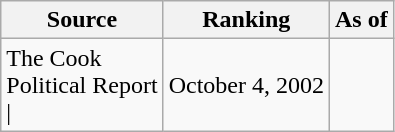<table class="wikitable" style="text-align:center">
<tr>
<th>Source</th>
<th>Ranking</th>
<th>As of</th>
</tr>
<tr>
<td align=left>The Cook<br>Political Report<br>| </td>
<td>October 4, 2002</td>
</tr>
</table>
